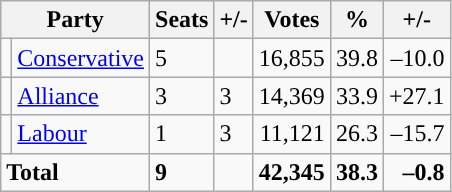<table class="wikitable sortable">
<tr>
<th colspan="2">Party</th>
<th>Seats</th>
<th>+/-</th>
<th>Votes</th>
<th>%</th>
<th>+/-</th>
</tr>
<tr>
<td style="background-color: "></td>
<td><a href='#'>Conservative</a></td>
<td>5</td>
<td></td>
<td style="text-align:right;">16,855</td>
<td style="text-align:right;">39.8</td>
<td style="text-align:right;">–10.0</td>
</tr>
<tr>
<td style="background-color: "></td>
<td><a href='#'>Alliance</a></td>
<td>3</td>
<td> 3</td>
<td style="text-align:right;">14,369</td>
<td style="text-align:right;">33.9</td>
<td style="text-align:right;">+27.1</td>
</tr>
<tr>
<td style="background-color: "></td>
<td><a href='#'>Labour</a></td>
<td>1</td>
<td> 3</td>
<td style="text-align:right;">11,121</td>
<td style="text-align:right;">26.3</td>
<td style="text-align:right;">–15.7</td>
</tr>
<tr>
<td colspan="2"><strong>Total</strong></td>
<td><strong>9</strong></td>
<td></td>
<td style="text-align:right;"><strong>42,345</strong></td>
<td style="text-align:right;"><strong>38.3</strong></td>
<td style="text-align:right;"><strong>–0.8</strong></td>
</tr>
</table>
